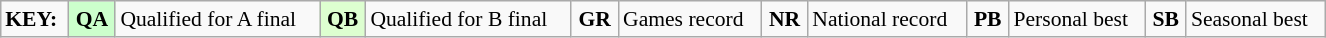<table class="wikitable" width="70%" style="margin:0.5em auto; font-size:90%;position:relative;">
<tr>
<td><strong>KEY:</strong></td>
<td align="center" bgcolor="ccffcc"><strong>QA</strong></td>
<td>Qualified for A final</td>
<td align="center" bgcolor="ddffd"><strong>QB</strong></td>
<td>Qualified for B final</td>
<td align="center"><strong>GR</strong></td>
<td>Games record</td>
<td align="center"><strong>NR</strong></td>
<td>National record</td>
<td align="center"><strong>PB</strong></td>
<td>Personal best</td>
<td align="center"><strong>SB</strong></td>
<td>Seasonal best</td>
</tr>
</table>
